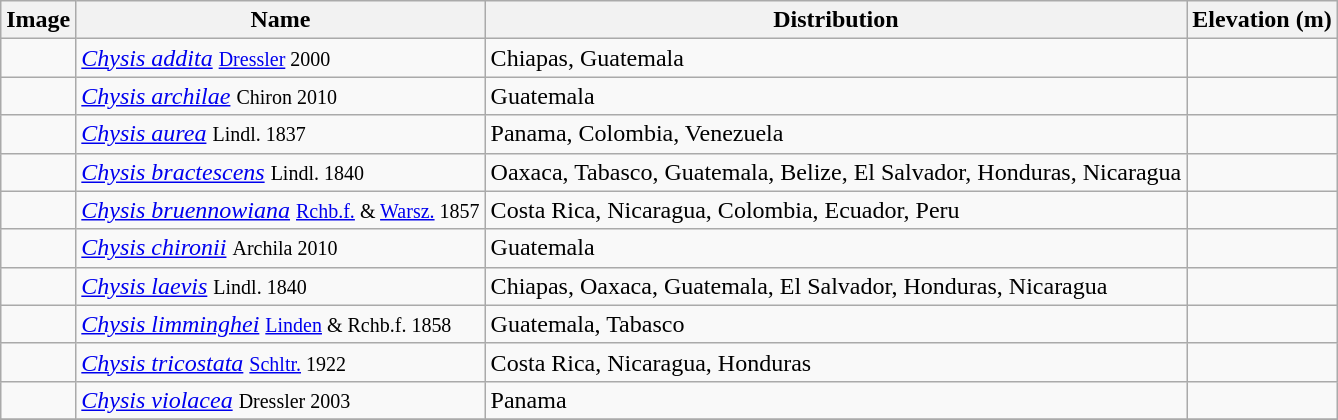<table class="wikitable">
<tr>
<th>Image</th>
<th>Name</th>
<th>Distribution</th>
<th>Elevation (m)</th>
</tr>
<tr>
<td></td>
<td><em><a href='#'>Chysis addita</a></em> <small><a href='#'>Dressler</a> 2000</small></td>
<td>Chiapas, Guatemala</td>
<td></td>
</tr>
<tr>
<td></td>
<td><em><a href='#'>Chysis archilae</a></em> <small>Chiron 2010</small></td>
<td>Guatemala</td>
<td></td>
</tr>
<tr>
<td></td>
<td><em><a href='#'>Chysis aurea</a></em> <small>Lindl. 1837</small></td>
<td>Panama, Colombia, Venezuela</td>
<td></td>
</tr>
<tr>
<td></td>
<td><em><a href='#'>Chysis bractescens</a></em> <small>Lindl. 1840</small></td>
<td>Oaxaca, Tabasco, Guatemala, Belize, El Salvador, Honduras, Nicaragua</td>
<td></td>
</tr>
<tr>
<td></td>
<td><em><a href='#'>Chysis bruennowiana</a></em> <small><a href='#'>Rchb.f.</a> & <a href='#'>Warsz.</a> 1857</small></td>
<td>Costa Rica, Nicaragua, Colombia, Ecuador, Peru</td>
<td></td>
</tr>
<tr>
<td></td>
<td><em><a href='#'>Chysis chironii</a></em> <small>Archila 2010</small></td>
<td>Guatemala</td>
<td></td>
</tr>
<tr>
<td></td>
<td><em><a href='#'>Chysis laevis</a></em> <small>Lindl. 1840</small></td>
<td>Chiapas, Oaxaca, Guatemala, El Salvador, Honduras, Nicaragua</td>
<td></td>
</tr>
<tr>
<td></td>
<td><em><a href='#'>Chysis limminghei</a></em> <small><a href='#'>Linden</a> & Rchb.f. 1858</small></td>
<td>Guatemala, Tabasco</td>
<td></td>
</tr>
<tr>
<td></td>
<td><em><a href='#'>Chysis tricostata</a></em> <small><a href='#'>Schltr.</a> 1922</small></td>
<td>Costa Rica, Nicaragua, Honduras</td>
<td></td>
</tr>
<tr>
<td></td>
<td><em><a href='#'>Chysis violacea</a></em> <small>Dressler 2003</small></td>
<td>Panama</td>
<td></td>
</tr>
<tr>
</tr>
</table>
